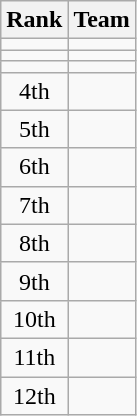<table class=wikitable style="text-align:center;">
<tr>
<th>Rank</th>
<th>Team</th>
</tr>
<tr>
<td></td>
<td align=left></td>
</tr>
<tr>
<td></td>
<td align=left></td>
</tr>
<tr>
<td></td>
<td align=left></td>
</tr>
<tr>
<td>4th</td>
<td align=left></td>
</tr>
<tr>
<td>5th</td>
<td align=left></td>
</tr>
<tr>
<td>6th</td>
<td align=left></td>
</tr>
<tr>
<td>7th</td>
<td align=left></td>
</tr>
<tr>
<td>8th</td>
<td align=left></td>
</tr>
<tr>
<td>9th</td>
<td align=left></td>
</tr>
<tr>
<td>10th</td>
<td align=left></td>
</tr>
<tr>
<td>11th</td>
<td align=left></td>
</tr>
<tr>
<td>12th</td>
<td align=left></td>
</tr>
</table>
